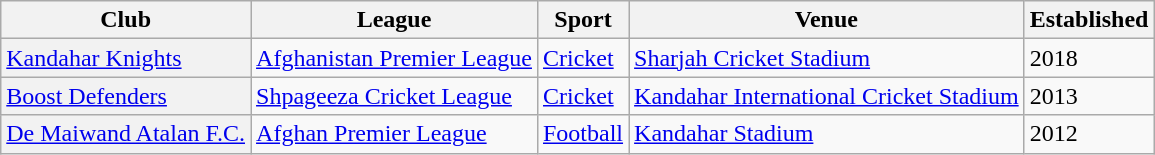<table class="wikitable sortable">
<tr>
<th scope="col">Club</th>
<th scope="col">League</th>
<th scope="col">Sport</th>
<th scope="col">Venue</th>
<th scope="col">Established</th>
</tr>
<tr>
<th scope="row" style="font-weight: normal; text-align: left;"><a href='#'>Kandahar Knights</a></th>
<td><a href='#'>Afghanistan Premier League</a></td>
<td><a href='#'>Cricket</a></td>
<td><a href='#'>Sharjah Cricket Stadium</a></td>
<td>2018</td>
</tr>
<tr>
<th scope="row" style="font-weight: normal; text-align: left;"><a href='#'>Boost Defenders</a></th>
<td><a href='#'>Shpageeza Cricket League</a></td>
<td><a href='#'>Cricket</a></td>
<td><a href='#'>Kandahar International Cricket Stadium</a></td>
<td>2013</td>
</tr>
<tr>
<th scope="row" style="font-weight: normal; text-align: left;"><a href='#'>De Maiwand Atalan F.C.</a></th>
<td><a href='#'>Afghan Premier League</a></td>
<td><a href='#'>Football</a></td>
<td><a href='#'>Kandahar Stadium</a></td>
<td>2012</td>
</tr>
</table>
